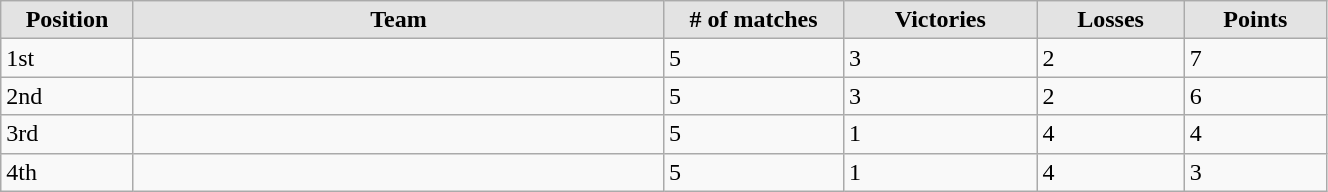<table class="wikitable sortable"  style="width:70%; text-align:left;">
<tr>
<th scope="col"  style="background:#e3e3e3; width:10%;">Position</th>
<th scope="col"  style="background:#e3e3e3; width:40%;">Team</th>
<th scope="col"  style="background:#e3e3e3; width:0;"># of matches</th>
<th scope="col"  style="background:#e3e3e3; width:0;">Victories</th>
<th scope="col"  style="background:#e3e3e3; width:0;">Losses</th>
<th scope="col"  style="background:#e3e3e3; width:0;">Points</th>
</tr>
<tr>
<td scope="row">1st</td>
<td> </td>
<td>5</td>
<td>3</td>
<td>2</td>
<td>7</td>
</tr>
<tr>
<td scope="row">2nd</td>
<td> </td>
<td>5</td>
<td>3</td>
<td>2</td>
<td>6</td>
</tr>
<tr>
<td scope="row">3rd</td>
<td> </td>
<td>5</td>
<td>1</td>
<td>4</td>
<td>4</td>
</tr>
<tr>
<td scope="row">4th</td>
<td> </td>
<td>5</td>
<td>1</td>
<td>4</td>
<td>3</td>
</tr>
</table>
